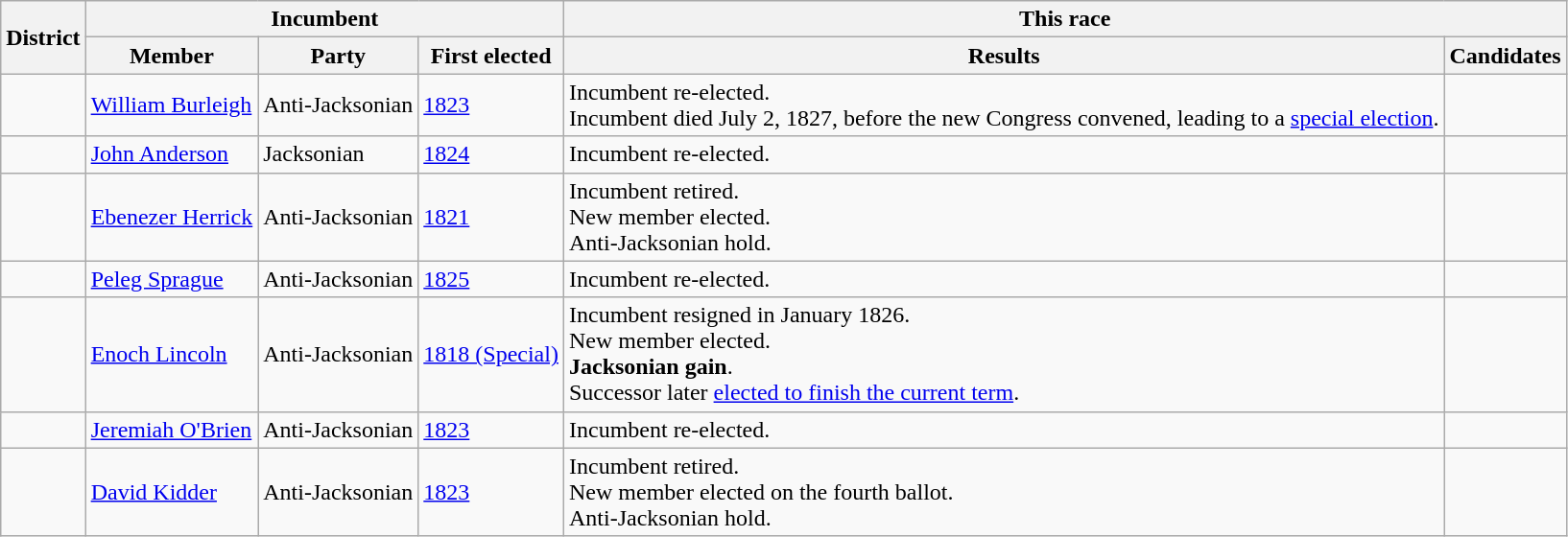<table class=wikitable>
<tr>
<th rowspan=2>District</th>
<th colspan=3>Incumbent</th>
<th colspan=2>This race</th>
</tr>
<tr>
<th>Member</th>
<th>Party</th>
<th>First elected</th>
<th>Results</th>
<th>Candidates</th>
</tr>
<tr>
<td></td>
<td><a href='#'>William Burleigh</a></td>
<td>Anti-Jacksonian</td>
<td><a href='#'>1823</a></td>
<td>Incumbent re-elected.<br>Incumbent died July 2, 1827, before the new Congress convened, leading to a <a href='#'>special election</a>.</td>
<td nowrap></td>
</tr>
<tr>
<td></td>
<td><a href='#'>John Anderson</a></td>
<td>Jacksonian</td>
<td><a href='#'>1824</a></td>
<td>Incumbent re-elected.</td>
<td nowrap></td>
</tr>
<tr>
<td></td>
<td><a href='#'>Ebenezer Herrick</a></td>
<td>Anti-Jacksonian</td>
<td><a href='#'>1821</a></td>
<td>Incumbent retired.<br>New member elected.<br> Anti-Jacksonian hold.</td>
<td nowrap></td>
</tr>
<tr>
<td></td>
<td><a href='#'>Peleg Sprague</a></td>
<td>Anti-Jacksonian</td>
<td><a href='#'>1825</a></td>
<td>Incumbent re-elected.</td>
<td nowrap></td>
</tr>
<tr>
<td></td>
<td><a href='#'>Enoch Lincoln</a></td>
<td>Anti-Jacksonian</td>
<td><a href='#'>1818 (Special)</a></td>
<td>Incumbent resigned in January 1826.<br>New member elected.<br><strong>Jacksonian gain</strong>.<br>Successor later <a href='#'>elected to finish the current term</a>.</td>
<td nowrap></td>
</tr>
<tr>
<td></td>
<td><a href='#'>Jeremiah O'Brien</a></td>
<td>Anti-Jacksonian</td>
<td><a href='#'>1823</a></td>
<td>Incumbent re-elected.</td>
<td nowrap></td>
</tr>
<tr>
<td></td>
<td><a href='#'>David Kidder</a></td>
<td>Anti-Jacksonian</td>
<td><a href='#'>1823</a></td>
<td>Incumbent retired.<br>New member elected on the fourth ballot.<br> Anti-Jacksonian hold.</td>
<td nowrap><strong></strong> <br><strong></strong> <br><strong></strong> <br><strong></strong> </td>
</tr>
</table>
